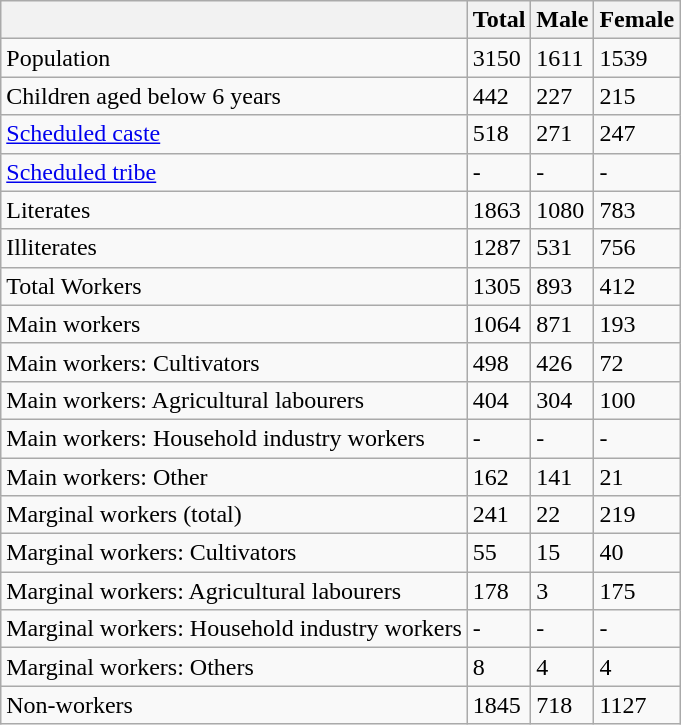<table class="wikitable sortable">
<tr>
<th></th>
<th>Total</th>
<th>Male</th>
<th>Female</th>
</tr>
<tr>
<td>Population</td>
<td>3150</td>
<td>1611</td>
<td>1539</td>
</tr>
<tr>
<td>Children aged below 6 years</td>
<td>442</td>
<td>227</td>
<td>215</td>
</tr>
<tr>
<td><a href='#'>Scheduled caste</a></td>
<td>518</td>
<td>271</td>
<td>247</td>
</tr>
<tr>
<td><a href='#'>Scheduled tribe</a></td>
<td>-</td>
<td>-</td>
<td>-</td>
</tr>
<tr>
<td>Literates</td>
<td>1863</td>
<td>1080</td>
<td>783</td>
</tr>
<tr>
<td>Illiterates</td>
<td>1287</td>
<td>531</td>
<td>756</td>
</tr>
<tr>
<td>Total Workers</td>
<td>1305</td>
<td>893</td>
<td>412</td>
</tr>
<tr>
<td>Main workers</td>
<td>1064</td>
<td>871</td>
<td>193</td>
</tr>
<tr>
<td>Main workers: Cultivators</td>
<td>498</td>
<td>426</td>
<td>72</td>
</tr>
<tr>
<td>Main workers: Agricultural labourers</td>
<td>404</td>
<td>304</td>
<td>100</td>
</tr>
<tr>
<td>Main workers: Household industry workers</td>
<td>-</td>
<td>-</td>
<td>-</td>
</tr>
<tr>
<td>Main workers: Other</td>
<td>162</td>
<td>141</td>
<td>21</td>
</tr>
<tr>
<td>Marginal workers (total)</td>
<td>241</td>
<td>22</td>
<td>219</td>
</tr>
<tr>
<td>Marginal workers: Cultivators</td>
<td>55</td>
<td>15</td>
<td>40</td>
</tr>
<tr>
<td>Marginal workers: Agricultural labourers</td>
<td>178</td>
<td>3</td>
<td>175</td>
</tr>
<tr>
<td>Marginal workers: Household industry workers</td>
<td>-</td>
<td>-</td>
<td>-</td>
</tr>
<tr>
<td>Marginal workers: Others</td>
<td>8</td>
<td>4</td>
<td>4</td>
</tr>
<tr>
<td>Non-workers</td>
<td>1845</td>
<td>718</td>
<td>1127</td>
</tr>
</table>
